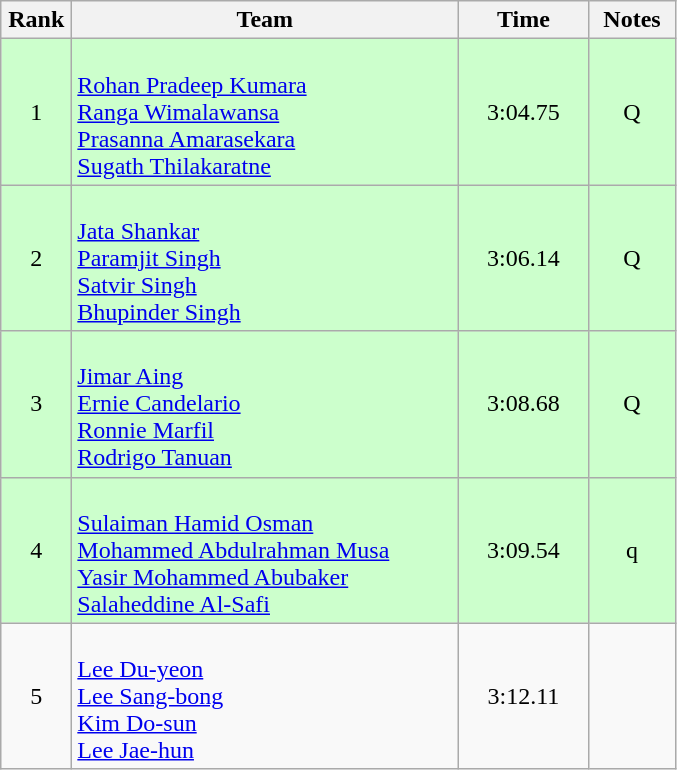<table class="wikitable" style="text-align:center">
<tr>
<th width=40>Rank</th>
<th width=250>Team</th>
<th width=80>Time</th>
<th width=50>Notes</th>
</tr>
<tr bgcolor="ccffcc">
<td>1</td>
<td align=left><br><a href='#'>Rohan Pradeep Kumara</a><br><a href='#'>Ranga Wimalawansa</a><br><a href='#'>Prasanna Amarasekara</a><br><a href='#'>Sugath Thilakaratne</a></td>
<td>3:04.75</td>
<td>Q</td>
</tr>
<tr bgcolor="ccffcc">
<td>2</td>
<td align=left><br><a href='#'>Jata Shankar</a><br><a href='#'>Paramjit Singh</a><br><a href='#'>Satvir Singh</a><br><a href='#'>Bhupinder Singh</a></td>
<td>3:06.14</td>
<td>Q</td>
</tr>
<tr bgcolor="ccffcc">
<td>3</td>
<td align=left><br><a href='#'>Jimar Aing</a><br><a href='#'>Ernie Candelario</a><br><a href='#'>Ronnie Marfil</a><br><a href='#'>Rodrigo Tanuan</a></td>
<td>3:08.68</td>
<td>Q</td>
</tr>
<tr bgcolor="ccffcc">
<td>4</td>
<td align=left><br><a href='#'>Sulaiman Hamid Osman</a><br><a href='#'>Mohammed Abdulrahman Musa</a><br><a href='#'>Yasir Mohammed Abubaker</a><br><a href='#'>Salaheddine Al-Safi</a></td>
<td>3:09.54</td>
<td>q</td>
</tr>
<tr>
<td>5</td>
<td align=left><br><a href='#'>Lee Du-yeon</a><br><a href='#'>Lee Sang-bong</a><br><a href='#'>Kim Do-sun</a><br><a href='#'>Lee Jae-hun</a></td>
<td>3:12.11</td>
<td></td>
</tr>
</table>
